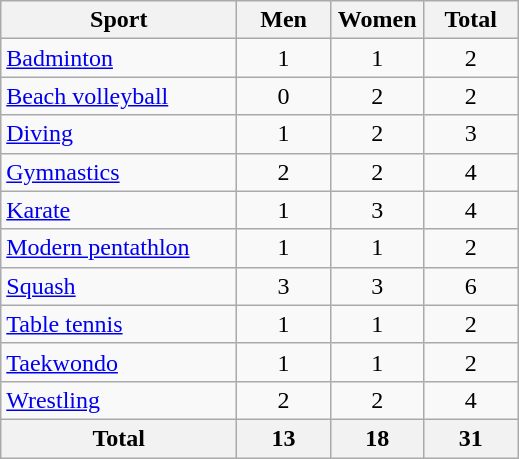<table class="wikitable sortable" style="text-align:center;">
<tr>
<th width=150>Sport</th>
<th width=55>Men</th>
<th width=55>Women</th>
<th width=55>Total</th>
</tr>
<tr>
<td align=left><a href='#'>Badminton</a></td>
<td>1</td>
<td>1</td>
<td>2</td>
</tr>
<tr>
<td align=left><a href='#'>Beach volleyball</a></td>
<td>0</td>
<td>2</td>
<td>2</td>
</tr>
<tr>
<td align=left><a href='#'>Diving</a></td>
<td>1</td>
<td>2</td>
<td>3</td>
</tr>
<tr>
<td align=left><a href='#'>Gymnastics</a></td>
<td>2</td>
<td>2</td>
<td>4</td>
</tr>
<tr>
<td align=left><a href='#'>Karate</a></td>
<td>1</td>
<td>3</td>
<td>4</td>
</tr>
<tr>
<td align=left><a href='#'>Modern pentathlon</a></td>
<td>1</td>
<td>1</td>
<td>2</td>
</tr>
<tr>
<td align=left><a href='#'>Squash</a></td>
<td>3</td>
<td>3</td>
<td>6</td>
</tr>
<tr>
<td align=left><a href='#'>Table tennis</a></td>
<td>1</td>
<td>1</td>
<td>2</td>
</tr>
<tr>
<td align=left><a href='#'>Taekwondo</a></td>
<td>1</td>
<td>1</td>
<td>2</td>
</tr>
<tr>
<td align=left><a href='#'>Wrestling</a></td>
<td>2</td>
<td>2</td>
<td>4</td>
</tr>
<tr>
<th>Total</th>
<th>13</th>
<th>18</th>
<th>31</th>
</tr>
</table>
